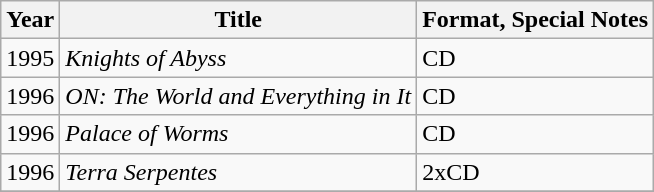<table class="wikitable">
<tr>
<th>Year</th>
<th>Title</th>
<th>Format, Special Notes</th>
</tr>
<tr>
<td>1995</td>
<td><em>Knights of Abyss</em></td>
<td>CD</td>
</tr>
<tr>
<td>1996</td>
<td><em>ON: The World and Everything in It</em></td>
<td>CD</td>
</tr>
<tr>
<td>1996</td>
<td><em>Palace of Worms</em></td>
<td>CD</td>
</tr>
<tr>
<td>1996</td>
<td><em>Terra Serpentes</em></td>
<td>2xCD</td>
</tr>
<tr>
</tr>
</table>
